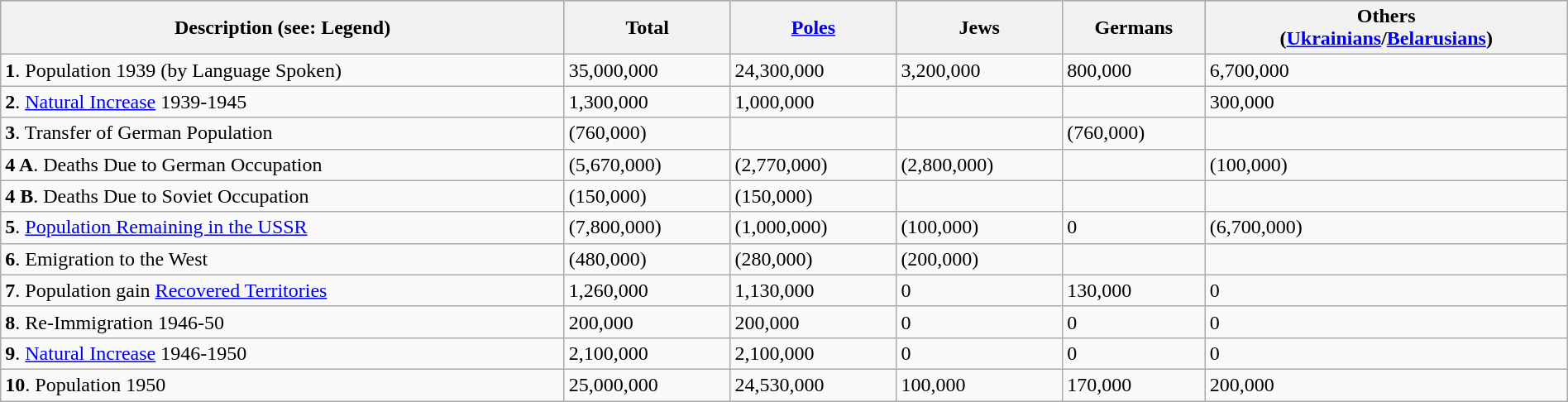<table class="wikitable" align="center" width=100%>
<tr bgcolor="#cccccc">
<th>Description (see: Legend)</th>
<th>Total</th>
<th><a href='#'>Poles</a></th>
<th>Jews</th>
<th>Germans</th>
<th>Others<br>(<a href='#'>Ukrainians</a>/<a href='#'>Belarusians</a>)</th>
</tr>
<tr>
<td><strong>1</strong>. Population 1939 (by Language Spoken)</td>
<td>35,000,000</td>
<td>24,300,000</td>
<td>3,200,000</td>
<td>800,000</td>
<td>6,700,000</td>
</tr>
<tr>
<td><strong>2</strong>. <a href='#'>Natural Increase</a> 1939-1945</td>
<td>1,300,000</td>
<td>1,000,000</td>
<td></td>
<td></td>
<td>300,000</td>
</tr>
<tr>
<td><strong>3</strong>. Transfer of German Population</td>
<td>(760,000)</td>
<td></td>
<td></td>
<td>(760,000)</td>
<td></td>
</tr>
<tr>
<td><strong>4 A</strong>. Deaths Due to German Occupation</td>
<td>(5,670,000)</td>
<td>(2,770,000)</td>
<td>(2,800,000)</td>
<td></td>
<td>(100,000)</td>
</tr>
<tr>
<td><strong>4 B</strong>. Deaths Due to Soviet Occupation</td>
<td>(150,000)</td>
<td>(150,000)</td>
<td></td>
<td></td>
<td></td>
</tr>
<tr>
<td><strong>5</strong>. <a href='#'>Population Remaining in the USSR</a></td>
<td>(7,800,000)</td>
<td>(1,000,000)</td>
<td>(100,000)</td>
<td>0</td>
<td>(6,700,000)</td>
</tr>
<tr>
<td><strong>6</strong>. Emigration to the West</td>
<td>(480,000)</td>
<td>(280,000)</td>
<td>(200,000)</td>
<td></td>
<td></td>
</tr>
<tr>
<td><strong>7</strong>. Population gain <a href='#'>Recovered Territories</a></td>
<td>1,260,000</td>
<td>1,130,000</td>
<td>0</td>
<td>130,000</td>
<td>0</td>
</tr>
<tr>
<td><strong>8</strong>. Re-Immigration 1946-50</td>
<td>200,000</td>
<td>200,000</td>
<td>0</td>
<td>0</td>
<td>0</td>
</tr>
<tr>
<td><strong>9</strong>. <a href='#'>Natural Increase</a> 1946-1950</td>
<td>2,100,000</td>
<td>2,100,000</td>
<td>0</td>
<td>0</td>
<td>0</td>
</tr>
<tr>
<td><strong>10</strong>. Population 1950</td>
<td>25,000,000</td>
<td>24,530,000</td>
<td>100,000</td>
<td>170,000</td>
<td>200,000</td>
</tr>
</table>
